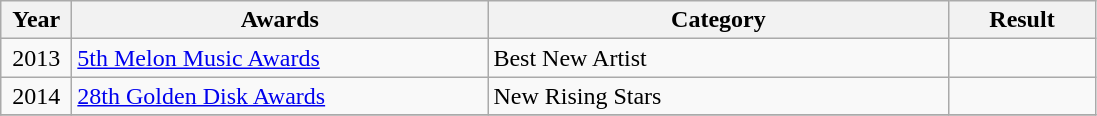<table class="wikitable">
<tr>
<th width="40">Year</th>
<th width="270">Awards</th>
<th width="300">Category</th>
<th width="90">Result</th>
</tr>
<tr>
<td align="center" rowspan="1">2013</td>
<td><a href='#'>5th Melon Music Awards</a></td>
<td>Best New Artist</td>
<td></td>
</tr>
<tr>
<td align="center" rowspan="1">2014</td>
<td><a href='#'>28th Golden Disk Awards</a></td>
<td>New Rising Stars</td>
<td></td>
</tr>
<tr>
</tr>
</table>
